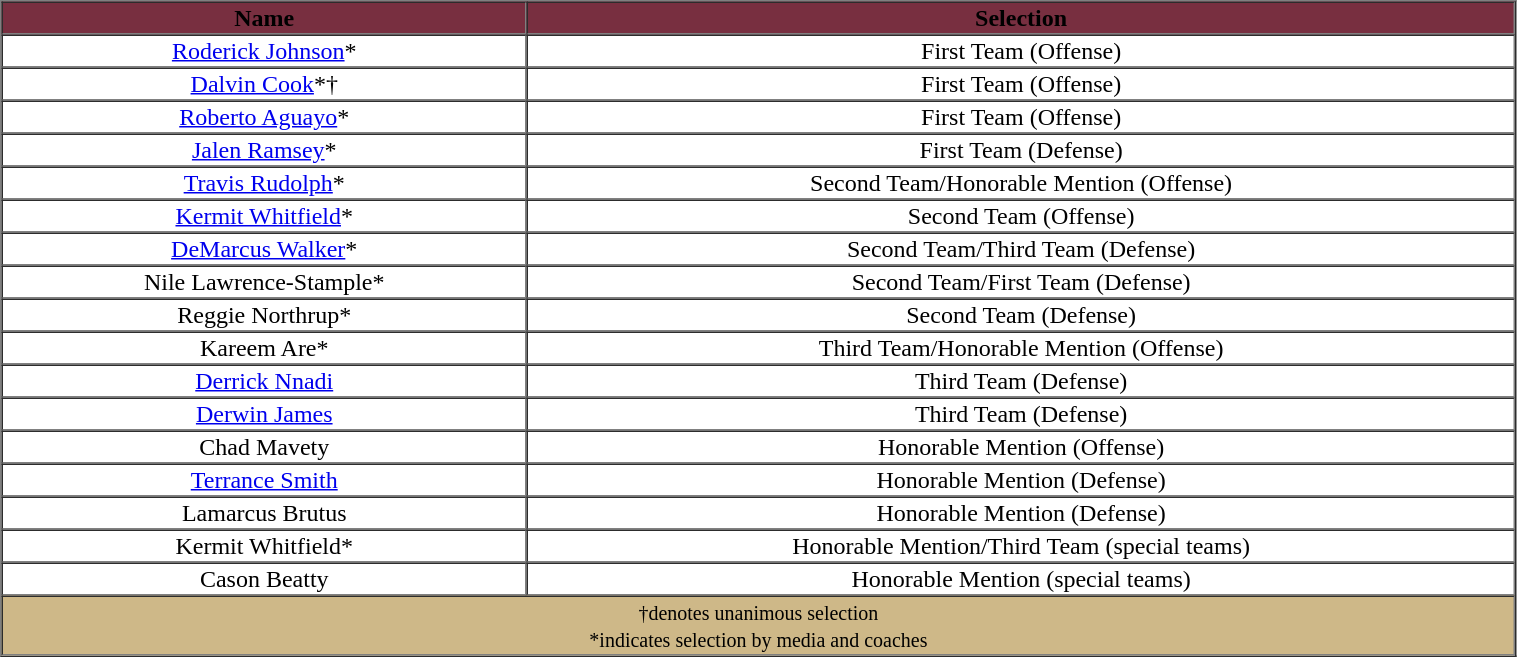<table cellpadding="1" border="1" cellspacing="0" width="80%">
<tr>
<th bgcolor="#782F40"><span>Name</span></th>
<th bgcolor="#782F40"><span>Selection</span></th>
</tr>
<tr align="center">
<td><a href='#'>Roderick Johnson</a>*</td>
<td>First Team (Offense)</td>
</tr>
<tr align="center">
<td><a href='#'>Dalvin Cook</a>*†</td>
<td>First Team (Offense)</td>
</tr>
<tr align="center">
<td><a href='#'>Roberto Aguayo</a>*</td>
<td>First Team (Offense)</td>
</tr>
<tr align="center">
<td><a href='#'>Jalen Ramsey</a>*</td>
<td>First Team (Defense)</td>
</tr>
<tr align="center">
<td><a href='#'>Travis Rudolph</a>*</td>
<td>Second Team/Honorable Mention (Offense)</td>
</tr>
<tr align="center">
<td><a href='#'>Kermit Whitfield</a>*</td>
<td>Second Team (Offense)</td>
</tr>
<tr align="center">
<td><a href='#'>DeMarcus Walker</a>*</td>
<td>Second Team/Third Team (Defense)</td>
</tr>
<tr align="center">
<td>Nile Lawrence-Stample*</td>
<td>Second Team/First Team (Defense)</td>
</tr>
<tr align="center">
<td>Reggie Northrup*</td>
<td>Second Team (Defense)</td>
</tr>
<tr align="center">
<td>Kareem Are*</td>
<td>Third Team/Honorable Mention (Offense)</td>
</tr>
<tr align="center">
<td><a href='#'>Derrick Nnadi</a></td>
<td>Third Team (Defense)</td>
</tr>
<tr align="center">
<td><a href='#'>Derwin James</a></td>
<td>Third Team (Defense)</td>
</tr>
<tr align="center">
<td>Chad Mavety</td>
<td>Honorable Mention (Offense)</td>
</tr>
<tr align="center">
<td><a href='#'>Terrance Smith</a></td>
<td>Honorable Mention (Defense)</td>
</tr>
<tr align="center">
<td>Lamarcus Brutus</td>
<td>Honorable Mention (Defense)</td>
</tr>
<tr align="center">
<td>Kermit Whitfield*</td>
<td>Honorable Mention/Third Team (special teams)</td>
</tr>
<tr align="center">
<td>Cason Beatty</td>
<td>Honorable Mention (special teams)</td>
</tr>
<tr align="center">
<td colspan=2 bgcolor="#CEB888"><span><small>†denotes unanimous selection<br>*indicates selection by media and coaches</small></span></td>
</tr>
</table>
